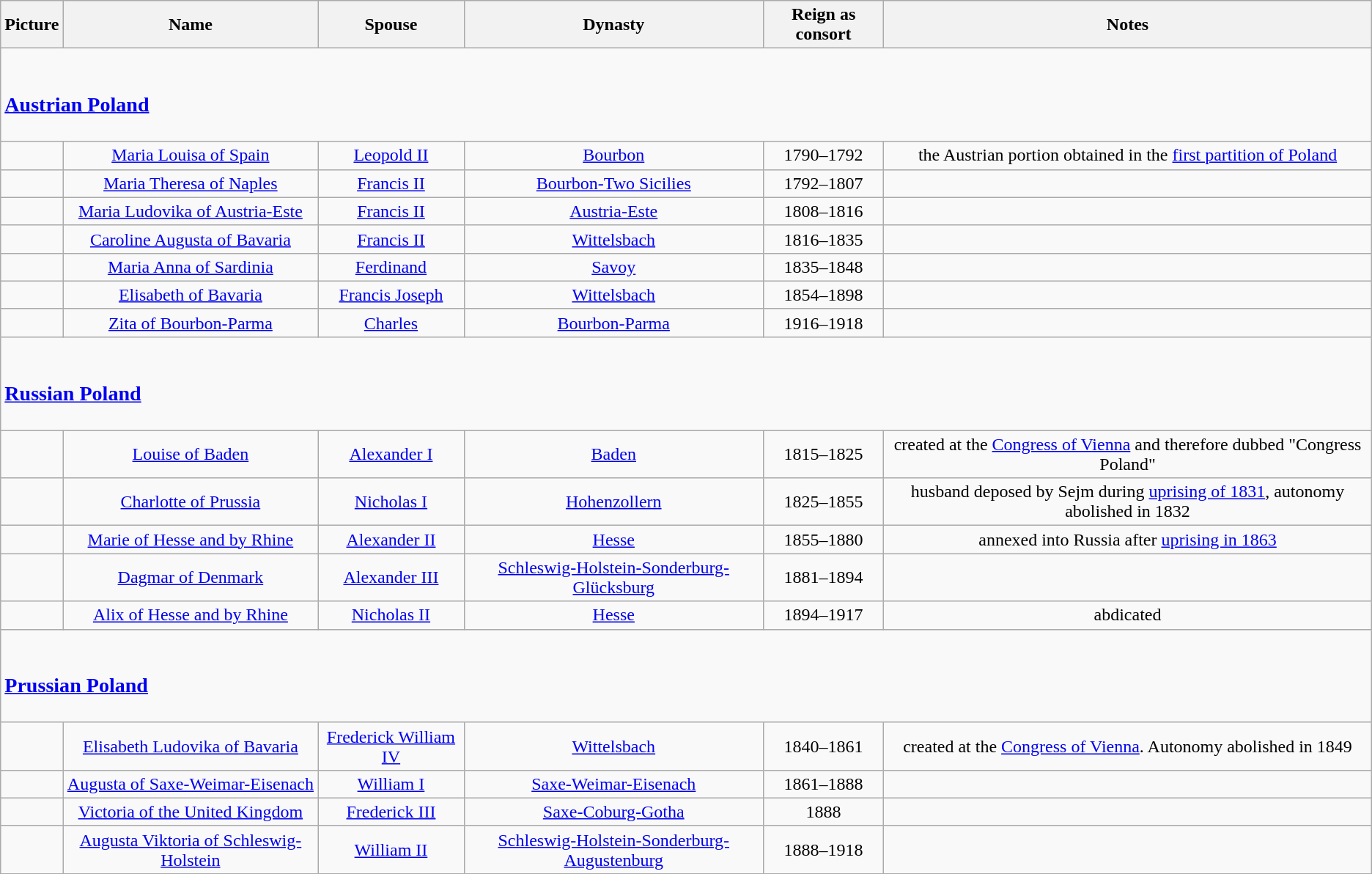<table class="wikitable">
<tr>
<th>Picture</th>
<th>Name</th>
<th>Spouse</th>
<th>Dynasty</th>
<th>Reign as consort</th>
<th>Notes</th>
</tr>
<tr>
<td colspan=6><br><h3><a href='#'>Austrian Poland</a></h3></td>
</tr>
<tr>
<td align=center></td>
<td align=center><a href='#'>Maria Louisa of Spain</a></td>
<td align=center><a href='#'>Leopold II</a></td>
<td align=center><a href='#'>Bourbon</a></td>
<td align=center>1790–1792</td>
<td align=center>the Austrian portion obtained in the <a href='#'>first partition of Poland</a></td>
</tr>
<tr>
<td align=center></td>
<td align=center><a href='#'>Maria Theresa of Naples</a></td>
<td align=center><a href='#'>Francis II</a></td>
<td align=center><a href='#'>Bourbon-Two Sicilies</a></td>
<td align=center>1792–1807</td>
<td align=center></td>
</tr>
<tr>
<td align=center></td>
<td align=center><a href='#'>Maria Ludovika of Austria-Este</a></td>
<td align=center><a href='#'>Francis II</a></td>
<td align=center><a href='#'>Austria-Este</a></td>
<td align=center>1808–1816</td>
<td align=center></td>
</tr>
<tr>
<td align=center></td>
<td align=center><a href='#'>Caroline Augusta of Bavaria</a></td>
<td align=center><a href='#'>Francis II</a></td>
<td align=center><a href='#'>Wittelsbach</a></td>
<td align=center>1816–1835</td>
<td align=center></td>
</tr>
<tr>
<td align=center></td>
<td align=center><a href='#'>Maria Anna of Sardinia</a></td>
<td align=center><a href='#'>Ferdinand</a></td>
<td align=center><a href='#'>Savoy</a></td>
<td align=center>1835–1848</td>
<td align=center></td>
</tr>
<tr>
<td align=center></td>
<td align=center><a href='#'>Elisabeth of Bavaria</a></td>
<td align=center><a href='#'>Francis Joseph</a></td>
<td align=center><a href='#'>Wittelsbach</a></td>
<td align=center>1854–1898</td>
<td align=center></td>
</tr>
<tr>
<td align=center></td>
<td align=center><a href='#'>Zita of Bourbon-Parma</a></td>
<td align=center><a href='#'>Charles</a></td>
<td align=center><a href='#'>Bourbon-Parma</a></td>
<td align=center>1916–1918</td>
<td align=center></td>
</tr>
<tr>
<td colspan=6><br><h3><a href='#'>Russian Poland</a></h3></td>
</tr>
<tr>
<td align=center></td>
<td align=center><a href='#'>Louise of Baden</a></td>
<td align=center><a href='#'>Alexander I</a></td>
<td align=center><a href='#'>Baden</a></td>
<td align=center>1815–1825</td>
<td align=center>created at the <a href='#'>Congress of Vienna</a> and therefore dubbed "Congress Poland"</td>
</tr>
<tr>
<td align=center></td>
<td align=center><a href='#'>Charlotte of Prussia</a></td>
<td align=center><a href='#'>Nicholas I</a></td>
<td align=center><a href='#'>Hohenzollern</a></td>
<td align=center>1825–1855</td>
<td align=center>husband deposed by Sejm during <a href='#'>uprising of 1831</a>, autonomy abolished in 1832</td>
</tr>
<tr>
<td align=center></td>
<td align=center><a href='#'>Marie of Hesse and by Rhine</a></td>
<td align=center><a href='#'>Alexander II</a></td>
<td align=center><a href='#'>Hesse</a></td>
<td align=center>1855–1880</td>
<td align=center>annexed into Russia after <a href='#'>uprising in 1863</a></td>
</tr>
<tr>
<td align=center></td>
<td align=center><a href='#'>Dagmar of Denmark</a></td>
<td align=center><a href='#'>Alexander III</a></td>
<td align=center><a href='#'>Schleswig-Holstein-Sonderburg-Glücksburg</a></td>
<td align=center>1881–1894</td>
<td align=center></td>
</tr>
<tr>
<td align=center></td>
<td align=center><a href='#'>Alix of Hesse and by Rhine</a></td>
<td align=center><a href='#'>Nicholas II</a></td>
<td align=center><a href='#'>Hesse</a></td>
<td align=center>1894–1917</td>
<td align=center>abdicated</td>
</tr>
<tr>
<td colspan=6><br><h3><a href='#'>Prussian Poland</a></h3></td>
</tr>
<tr>
<td align=center></td>
<td align=center><a href='#'>Elisabeth Ludovika of Bavaria</a></td>
<td align=center><a href='#'>Frederick William IV</a></td>
<td align=center><a href='#'>Wittelsbach</a></td>
<td align=center>1840–1861</td>
<td align=center>created at the <a href='#'>Congress of Vienna</a>. Autonomy abolished in 1849</td>
</tr>
<tr>
<td align=center></td>
<td align=center><a href='#'>Augusta of Saxe-Weimar-Eisenach</a></td>
<td align=center><a href='#'>William I</a></td>
<td align=center><a href='#'>Saxe-Weimar-Eisenach</a></td>
<td align=center>1861–1888</td>
<td align=center></td>
</tr>
<tr>
<td align=center></td>
<td align=center><a href='#'>Victoria of the United Kingdom</a></td>
<td align=center><a href='#'>Frederick III</a></td>
<td align=center><a href='#'>Saxe-Coburg-Gotha</a></td>
<td align=center>1888</td>
<td align=center></td>
</tr>
<tr>
<td align=center></td>
<td align=center><a href='#'>Augusta Viktoria of Schleswig-Holstein</a></td>
<td align=center><a href='#'>William II</a></td>
<td align=center><a href='#'>Schleswig-Holstein-Sonderburg-Augustenburg</a></td>
<td align=center>1888–1918</td>
<td align=center></td>
</tr>
</table>
